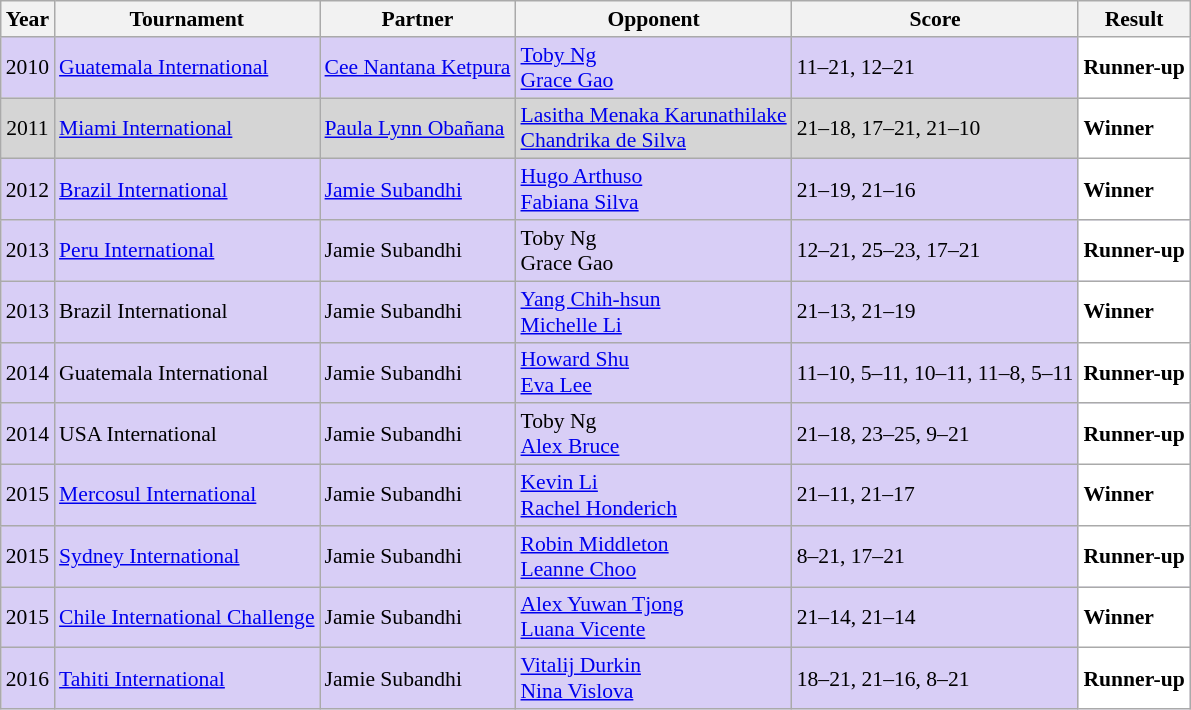<table class="sortable wikitable" style="font-size: 90%;">
<tr>
<th>Year</th>
<th>Tournament</th>
<th>Partner</th>
<th>Opponent</th>
<th>Score</th>
<th>Result</th>
</tr>
<tr style="background:#D8CEF6">
<td align="center">2010</td>
<td align="left"><a href='#'>Guatemala International</a></td>
<td align="left"> <a href='#'>Cee Nantana Ketpura</a></td>
<td align="left"> <a href='#'>Toby Ng</a> <br>  <a href='#'>Grace Gao</a></td>
<td align="left">11–21, 12–21</td>
<td style="text-align:left; background:white"> <strong>Runner-up</strong></td>
</tr>
<tr style="background:#D5D5D5">
<td align="center">2011</td>
<td align="left"><a href='#'>Miami International</a></td>
<td align="left"> <a href='#'>Paula Lynn Obañana</a></td>
<td align="left"> <a href='#'>Lasitha Menaka Karunathilake</a> <br>  <a href='#'>Chandrika de Silva</a></td>
<td align="left">21–18, 17–21, 21–10</td>
<td style="text-align:left; background:white"> <strong>Winner</strong></td>
</tr>
<tr style="background:#D8CEF6">
<td align="center">2012</td>
<td align="left"><a href='#'>Brazil International</a></td>
<td align="left"> <a href='#'>Jamie Subandhi</a></td>
<td align="left"> <a href='#'>Hugo Arthuso</a> <br>  <a href='#'>Fabiana Silva</a></td>
<td align="left">21–19, 21–16</td>
<td style="text-align:left; background:white"> <strong>Winner</strong></td>
</tr>
<tr style="background:#D8CEF6">
<td align="center">2013</td>
<td align="left"><a href='#'>Peru International</a></td>
<td align="left"> Jamie Subandhi</td>
<td align="left"> Toby Ng <br>  Grace Gao</td>
<td align="left">12–21, 25–23, 17–21</td>
<td style="text-align:left; background:white"> <strong>Runner-up</strong></td>
</tr>
<tr style="background:#D8CEF6">
<td align="center">2013</td>
<td align="left">Brazil International</td>
<td align="left"> Jamie Subandhi</td>
<td align="left"> <a href='#'>Yang Chih-hsun</a> <br>  <a href='#'>Michelle Li</a></td>
<td align="left">21–13, 21–19</td>
<td style="text-align:left; background:white"> <strong>Winner</strong></td>
</tr>
<tr style="background:#D8CEF6">
<td align="center">2014</td>
<td align="left">Guatemala International</td>
<td align="left"> Jamie Subandhi</td>
<td align="left"> <a href='#'>Howard Shu</a> <br>  <a href='#'>Eva Lee</a></td>
<td align="left">11–10, 5–11, 10–11, 11–8, 5–11</td>
<td style="text-align:left; background:white"> <strong>Runner-up</strong></td>
</tr>
<tr style="background:#D8CEF6">
<td align="center">2014</td>
<td align="left">USA International</td>
<td align="left"> Jamie Subandhi</td>
<td align="left"> Toby Ng <br>  <a href='#'>Alex Bruce</a></td>
<td align="left">21–18, 23–25, 9–21</td>
<td style="text-align:left; background:white"> <strong>Runner-up</strong></td>
</tr>
<tr style="background:#D8CEF6">
<td align="center">2015</td>
<td align="left"><a href='#'>Mercosul International</a></td>
<td align="left"> Jamie Subandhi</td>
<td align="left"> <a href='#'>Kevin Li</a> <br>  <a href='#'>Rachel Honderich</a></td>
<td align="left">21–11, 21–17</td>
<td style="text-align:left; background:white"> <strong>Winner</strong></td>
</tr>
<tr style="background:#D8CEF6">
<td align="center">2015</td>
<td align="left"><a href='#'>Sydney International</a></td>
<td align="left"> Jamie Subandhi</td>
<td align="left"> <a href='#'>Robin Middleton</a> <br>  <a href='#'>Leanne Choo</a></td>
<td align="left">8–21, 17–21</td>
<td style="text-align:left; background:white"> <strong>Runner-up</strong></td>
</tr>
<tr style="background:#D8CEF6">
<td align="center">2015</td>
<td align="left"><a href='#'>Chile International Challenge</a></td>
<td align="left"> Jamie Subandhi</td>
<td align="left"> <a href='#'>Alex Yuwan Tjong</a> <br>  <a href='#'>Luana Vicente</a></td>
<td align="left">21–14, 21–14</td>
<td style="text-align:left; background:white"> <strong>Winner</strong></td>
</tr>
<tr style="background:#D8CEF6">
<td align="center">2016</td>
<td align="left"><a href='#'>Tahiti International</a></td>
<td align="left"> Jamie Subandhi</td>
<td align="left"> <a href='#'>Vitalij Durkin</a> <br>  <a href='#'>Nina Vislova</a></td>
<td align="left">18–21, 21–16, 8–21</td>
<td style="text-align:left; background:white"> <strong>Runner-up</strong></td>
</tr>
</table>
